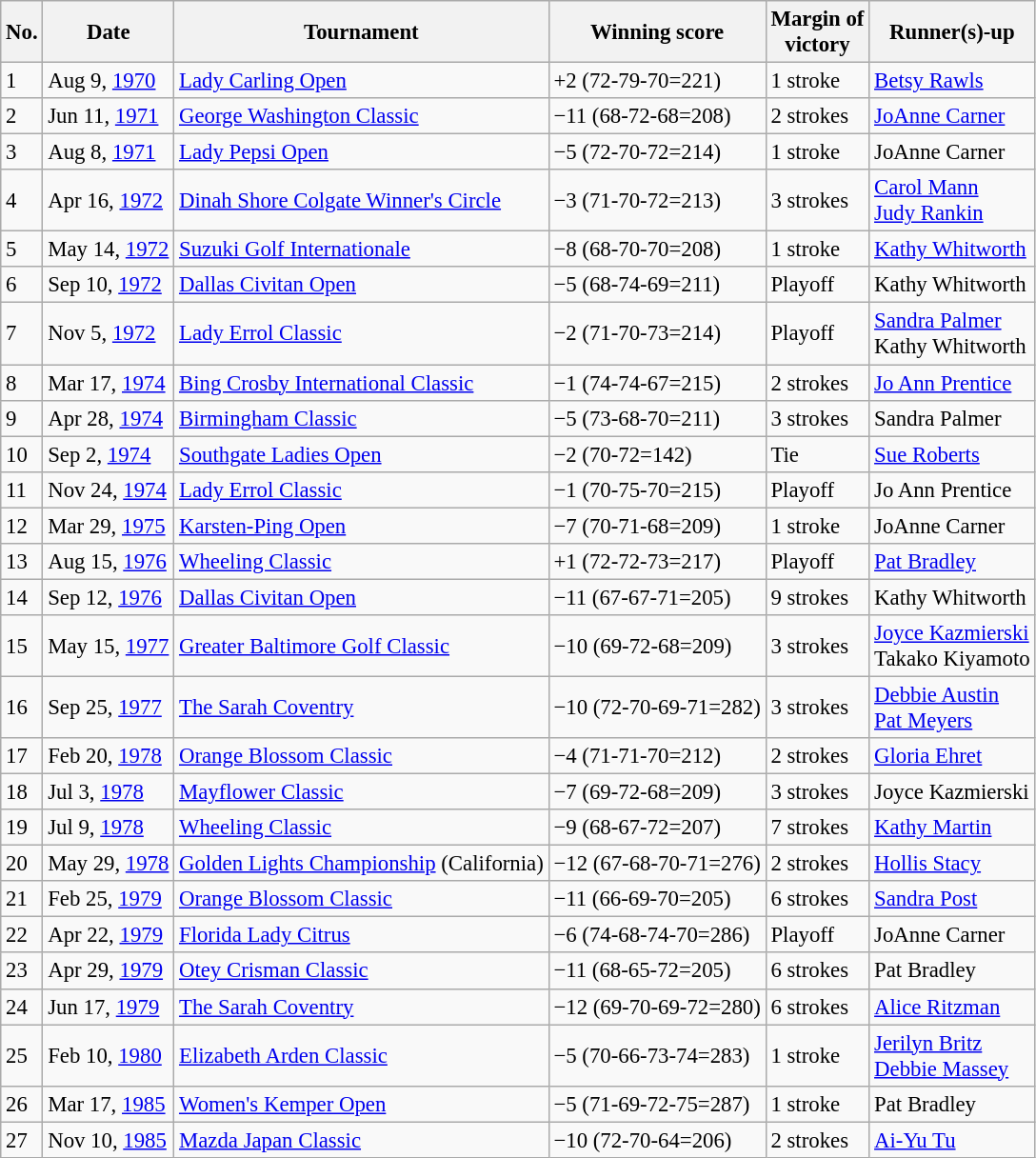<table class="wikitable" style="font-size:95%;">
<tr>
<th>No.</th>
<th>Date</th>
<th>Tournament</th>
<th>Winning score</th>
<th>Margin of<br>victory</th>
<th>Runner(s)-up</th>
</tr>
<tr>
<td>1</td>
<td>Aug 9, <a href='#'>1970</a></td>
<td><a href='#'>Lady Carling Open</a></td>
<td>+2 (72-79-70=221)</td>
<td>1 stroke</td>
<td> <a href='#'>Betsy Rawls</a></td>
</tr>
<tr>
<td>2</td>
<td>Jun 11, <a href='#'>1971</a></td>
<td><a href='#'>George Washington Classic</a></td>
<td>−11 (68-72-68=208)</td>
<td>2 strokes</td>
<td> <a href='#'>JoAnne Carner</a></td>
</tr>
<tr>
<td>3</td>
<td>Aug 8, <a href='#'>1971</a></td>
<td><a href='#'>Lady Pepsi Open</a></td>
<td>−5 (72-70-72=214)</td>
<td>1 stroke</td>
<td> JoAnne Carner</td>
</tr>
<tr>
<td>4</td>
<td>Apr 16, <a href='#'>1972</a></td>
<td><a href='#'>Dinah Shore Colgate Winner's Circle</a></td>
<td>−3 (71-70-72=213)</td>
<td>3 strokes</td>
<td> <a href='#'>Carol Mann</a><br> <a href='#'>Judy Rankin</a></td>
</tr>
<tr>
<td>5</td>
<td>May 14, <a href='#'>1972</a></td>
<td><a href='#'>Suzuki Golf Internationale</a></td>
<td>−8 (68-70-70=208)</td>
<td>1 stroke</td>
<td> <a href='#'>Kathy Whitworth</a></td>
</tr>
<tr>
<td>6</td>
<td>Sep 10, <a href='#'>1972</a></td>
<td><a href='#'>Dallas Civitan Open</a></td>
<td>−5 (68-74-69=211)</td>
<td>Playoff</td>
<td> Kathy Whitworth</td>
</tr>
<tr>
<td>7</td>
<td>Nov 5, <a href='#'>1972</a></td>
<td><a href='#'>Lady Errol Classic</a></td>
<td>−2 (71-70-73=214)</td>
<td>Playoff</td>
<td> <a href='#'>Sandra Palmer</a><br> Kathy Whitworth</td>
</tr>
<tr>
<td>8</td>
<td>Mar 17, <a href='#'>1974</a></td>
<td><a href='#'>Bing Crosby International Classic</a></td>
<td>−1 (74-74-67=215)</td>
<td>2 strokes</td>
<td> <a href='#'>Jo Ann Prentice</a></td>
</tr>
<tr>
<td>9</td>
<td>Apr 28, <a href='#'>1974</a></td>
<td><a href='#'>Birmingham Classic</a></td>
<td>−5 (73-68-70=211)</td>
<td>3 strokes</td>
<td> Sandra Palmer</td>
</tr>
<tr>
<td>10</td>
<td>Sep 2, <a href='#'>1974</a></td>
<td><a href='#'>Southgate Ladies Open</a></td>
<td>−2 (70-72=142)</td>
<td>Tie</td>
<td> <a href='#'>Sue Roberts</a></td>
</tr>
<tr>
<td>11</td>
<td>Nov 24, <a href='#'>1974</a></td>
<td><a href='#'>Lady Errol Classic</a></td>
<td>−1 (70-75-70=215)</td>
<td>Playoff</td>
<td> Jo Ann Prentice</td>
</tr>
<tr>
<td>12</td>
<td>Mar 29, <a href='#'>1975</a></td>
<td><a href='#'>Karsten-Ping Open</a></td>
<td>−7 (70-71-68=209)</td>
<td>1 stroke</td>
<td> JoAnne Carner</td>
</tr>
<tr>
<td>13</td>
<td>Aug 15, <a href='#'>1976</a></td>
<td><a href='#'>Wheeling Classic</a></td>
<td>+1 (72-72-73=217)</td>
<td>Playoff</td>
<td> <a href='#'>Pat Bradley</a></td>
</tr>
<tr>
<td>14</td>
<td>Sep 12, <a href='#'>1976</a></td>
<td><a href='#'>Dallas Civitan Open</a></td>
<td>−11 (67-67-71=205)</td>
<td>9 strokes</td>
<td> Kathy Whitworth</td>
</tr>
<tr>
<td>15</td>
<td>May 15, <a href='#'>1977</a></td>
<td><a href='#'>Greater Baltimore Golf Classic</a></td>
<td>−10 (69-72-68=209)</td>
<td>3 strokes</td>
<td> <a href='#'>Joyce Kazmierski</a><br> Takako Kiyamoto</td>
</tr>
<tr>
<td>16</td>
<td>Sep 25, <a href='#'>1977</a></td>
<td><a href='#'>The Sarah Coventry</a></td>
<td>−10 (72-70-69-71=282)</td>
<td>3 strokes</td>
<td> <a href='#'>Debbie Austin</a><br> <a href='#'>Pat Meyers</a></td>
</tr>
<tr>
<td>17</td>
<td>Feb 20, <a href='#'>1978</a></td>
<td><a href='#'>Orange Blossom Classic</a></td>
<td>−4 (71-71-70=212)</td>
<td>2 strokes</td>
<td> <a href='#'>Gloria Ehret</a></td>
</tr>
<tr>
<td>18</td>
<td>Jul 3, <a href='#'>1978</a></td>
<td><a href='#'>Mayflower Classic</a></td>
<td>−7 (69-72-68=209)</td>
<td>3 strokes</td>
<td> Joyce Kazmierski</td>
</tr>
<tr>
<td>19</td>
<td>Jul 9, <a href='#'>1978</a></td>
<td><a href='#'>Wheeling Classic</a></td>
<td>−9 (68-67-72=207)</td>
<td>7 strokes</td>
<td> <a href='#'>Kathy Martin</a></td>
</tr>
<tr>
<td>20</td>
<td>May 29, <a href='#'>1978</a></td>
<td><a href='#'>Golden Lights Championship</a> (California)</td>
<td>−12 (67-68-70-71=276)</td>
<td>2 strokes</td>
<td> <a href='#'>Hollis Stacy</a></td>
</tr>
<tr>
<td>21</td>
<td>Feb 25, <a href='#'>1979</a></td>
<td><a href='#'>Orange Blossom Classic</a></td>
<td>−11 (66-69-70=205)</td>
<td>6 strokes</td>
<td> <a href='#'>Sandra Post</a></td>
</tr>
<tr>
<td>22</td>
<td>Apr 22, <a href='#'>1979</a></td>
<td><a href='#'>Florida Lady Citrus</a></td>
<td>−6 (74-68-74-70=286)</td>
<td>Playoff</td>
<td> JoAnne Carner</td>
</tr>
<tr>
<td>23</td>
<td>Apr 29, <a href='#'>1979</a></td>
<td><a href='#'>Otey Crisman Classic</a></td>
<td>−11 (68-65-72=205)</td>
<td>6 strokes</td>
<td> Pat Bradley</td>
</tr>
<tr>
<td>24</td>
<td>Jun 17, <a href='#'>1979</a></td>
<td><a href='#'>The Sarah Coventry</a></td>
<td>−12 (69-70-69-72=280)</td>
<td>6 strokes</td>
<td> <a href='#'>Alice Ritzman</a></td>
</tr>
<tr>
<td>25</td>
<td>Feb 10, <a href='#'>1980</a></td>
<td><a href='#'>Elizabeth Arden Classic</a></td>
<td>−5 (70-66-73-74=283)</td>
<td>1 stroke</td>
<td> <a href='#'>Jerilyn Britz</a><br> <a href='#'>Debbie Massey</a></td>
</tr>
<tr>
<td>26</td>
<td>Mar 17, <a href='#'>1985</a></td>
<td><a href='#'>Women's Kemper Open</a></td>
<td>−5 (71-69-72-75=287)</td>
<td>1 stroke</td>
<td> Pat Bradley</td>
</tr>
<tr>
<td>27</td>
<td>Nov 10, <a href='#'>1985</a></td>
<td><a href='#'>Mazda Japan Classic</a></td>
<td>−10 (72-70-64=206)</td>
<td>2 strokes</td>
<td> <a href='#'>Ai-Yu Tu</a></td>
</tr>
</table>
